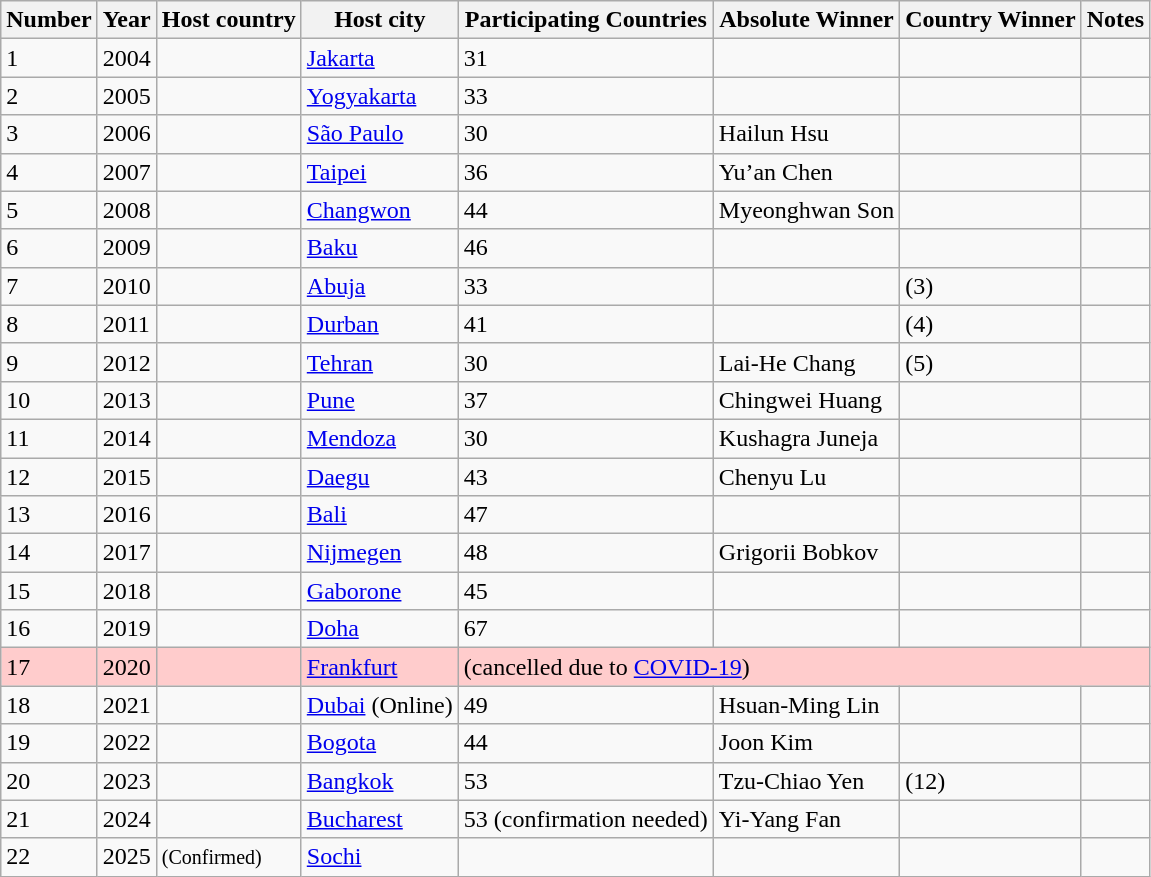<table class="wikitable">
<tr>
<th>Number</th>
<th>Year</th>
<th>Host country</th>
<th>Host city</th>
<th>Participating Countries</th>
<th>Absolute Winner</th>
<th>Country Winner</th>
<th>Notes</th>
</tr>
<tr valign="top">
<td>1</td>
<td>2004</td>
<td></td>
<td><a href='#'>Jakarta</a></td>
<td>31</td>
<td></td>
<td></td>
<td></td>
</tr>
<tr valign="top">
<td>2</td>
<td>2005</td>
<td></td>
<td><a href='#'>Yogyakarta</a></td>
<td>33</td>
<td></td>
<td></td>
<td></td>
</tr>
<tr valign="top">
<td>3</td>
<td>2006</td>
<td></td>
<td><a href='#'>São Paulo</a></td>
<td>30</td>
<td> Hailun Hsu</td>
<td></td>
<td><br></td>
</tr>
<tr valign="top">
<td>4</td>
<td>2007</td>
<td></td>
<td><a href='#'>Taipei</a></td>
<td>36</td>
<td> Yu’an Chen</td>
<td></td>
<td><br></td>
</tr>
<tr valign="top">
<td>5</td>
<td>2008</td>
<td></td>
<td><a href='#'>Changwon</a></td>
<td>44</td>
<td> Myeonghwan Son</td>
<td></td>
<td></td>
</tr>
<tr valign="top">
<td>6</td>
<td>2009</td>
<td></td>
<td><a href='#'>Baku</a></td>
<td>46</td>
<td></td>
<td></td>
<td></td>
</tr>
<tr valign="top">
<td>7</td>
<td>2010</td>
<td></td>
<td><a href='#'>Abuja</a></td>
<td>33</td>
<td></td>
<td> (3)</td>
<td><br></td>
</tr>
<tr valign="top">
<td>8</td>
<td>2011</td>
<td></td>
<td><a href='#'>Durban</a></td>
<td>41</td>
<td></td>
<td> (4)</td>
<td></td>
</tr>
<tr valign="top">
<td>9</td>
<td>2012</td>
<td></td>
<td><a href='#'>Tehran</a></td>
<td>30</td>
<td> Lai-He Chang</td>
<td> (5)</td>
<td><br></td>
</tr>
<tr valign="top">
<td>10</td>
<td>2013</td>
<td></td>
<td><a href='#'>Pune</a></td>
<td>37</td>
<td> Chingwei Huang</td>
<td></td>
<td></td>
</tr>
<tr valign="top">
<td>11</td>
<td>2014</td>
<td></td>
<td><a href='#'>Mendoza</a></td>
<td>30</td>
<td> Kushagra Juneja</td>
<td></td>
<td></td>
</tr>
<tr valign="top">
<td>12</td>
<td>2015</td>
<td></td>
<td><a href='#'>Daegu</a></td>
<td>43</td>
<td> Chenyu Lu</td>
<td></td>
<td><br></td>
</tr>
<tr valign="top">
<td>13</td>
<td>2016</td>
<td></td>
<td><a href='#'>Bali</a></td>
<td>47</td>
<td></td>
<td></td>
<td><br></td>
</tr>
<tr valign="top">
<td>14</td>
<td>2017</td>
<td></td>
<td><a href='#'>Nijmegen</a></td>
<td>48</td>
<td> Grigorii Bobkov</td>
<td></td>
<td><br></td>
</tr>
<tr valign="top">
<td>15</td>
<td>2018</td>
<td></td>
<td><a href='#'>Gaborone</a></td>
<td>45</td>
<td></td>
<td></td>
<td><br></td>
</tr>
<tr valign="top">
<td>16</td>
<td>2019</td>
<td></td>
<td><a href='#'>Doha</a></td>
<td>67</td>
<td></td>
<td></td>
<td><br></td>
</tr>
<tr valign="top" style="background:#FCC">
<td>17</td>
<td>2020</td>
<td></td>
<td><a href='#'>Frankfurt</a></td>
<td colspan="4">(cancelled due to <a href='#'>COVID-19</a>)</td>
</tr>
<tr valign="top">
<td>18</td>
<td>2021</td>
<td></td>
<td><a href='#'>Dubai</a> (Online)</td>
<td>49</td>
<td> Hsuan-Ming Lin</td>
<td></td>
<td><br></td>
</tr>
<tr valign="top">
<td>19</td>
<td>2022</td>
<td></td>
<td><a href='#'>Bogota</a></td>
<td>44</td>
<td> Joon Kim</td>
<td></td>
<td><br></td>
</tr>
<tr valign="top">
<td>20</td>
<td>2023</td>
<td></td>
<td><a href='#'>Bangkok</a></td>
<td>53</td>
<td> Tzu-Chiao Yen</td>
<td> (12)</td>
<td><br></td>
</tr>
<tr valign="top">
<td>21</td>
<td>2024</td>
<td></td>
<td><a href='#'>Bucharest</a></td>
<td>53 (confirmation needed)</td>
<td> Yi-Yang Fan</td>
<td></td>
<td></td>
</tr>
<tr valign="top">
<td>22</td>
<td>2025</td>
<td> <small>(Confirmed)</small></td>
<td><a href='#'>Sochi</a></td>
<td></td>
<td></td>
<td></td>
<td></td>
</tr>
</table>
